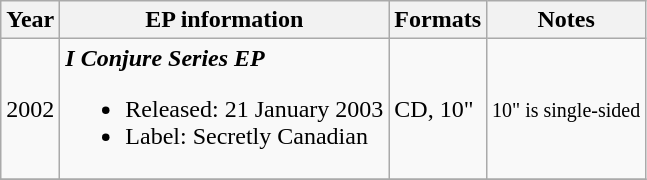<table class="wikitable">
<tr>
<th>Year</th>
<th>EP information</th>
<th>Formats</th>
<th>Notes</th>
</tr>
<tr>
<td>2002</td>
<td><strong><em>I Conjure Series EP</em></strong><br><ul><li>Released: 21 January 2003</li><li>Label: Secretly Canadian</li></ul></td>
<td>CD, 10"</td>
<td><small>10" is single-sided</small></td>
</tr>
<tr>
</tr>
</table>
